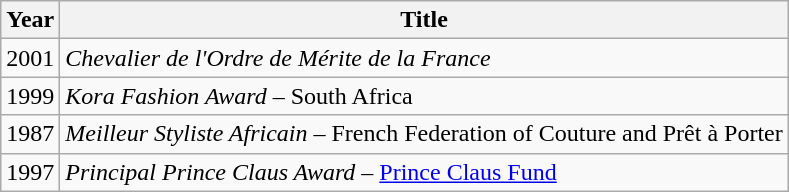<table class="wikitable">
<tr>
<th>Year</th>
<th>Title</th>
</tr>
<tr>
<td>2001</td>
<td><em>Chevalier de l'Ordre de Mérite de la France</em></td>
</tr>
<tr>
<td>1999</td>
<td><em>Kora Fashion Award</em> – South Africa</td>
</tr>
<tr>
<td>1987</td>
<td><em>Meilleur Styliste Africain</em> – French Federation of Couture and Prêt à Porter</td>
</tr>
<tr>
<td>1997</td>
<td><em>Principal Prince Claus Award</em> – <a href='#'>Prince Claus Fund</a></td>
</tr>
</table>
